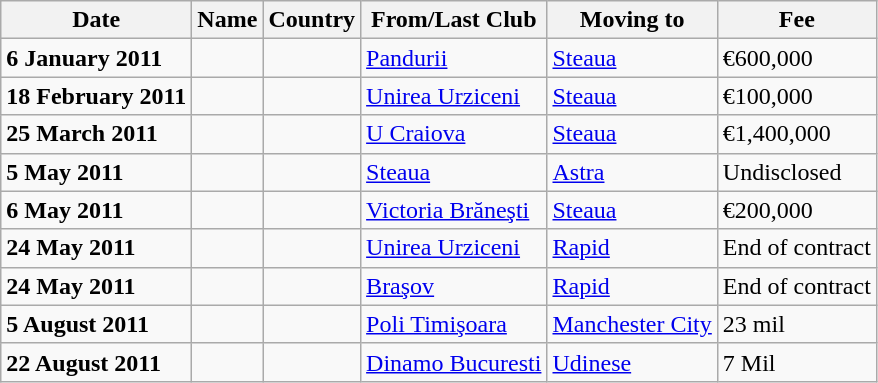<table class="wikitable sortable">
<tr>
<th>Date</th>
<th>Name</th>
<th>Country</th>
<th>From/Last Club</th>
<th>Moving to</th>
<th>Fee</th>
</tr>
<tr>
<td><strong>6 January 2011</strong></td>
<td></td>
<td></td>
<td><a href='#'>Pandurii</a></td>
<td><a href='#'>Steaua</a></td>
<td>€600,000</td>
</tr>
<tr>
<td><strong>18 February 2011</strong></td>
<td></td>
<td></td>
<td><a href='#'>Unirea Urziceni</a></td>
<td><a href='#'>Steaua</a></td>
<td>€100,000</td>
</tr>
<tr>
<td><strong>25 March 2011</strong></td>
<td></td>
<td></td>
<td><a href='#'>U Craiova</a></td>
<td><a href='#'>Steaua</a></td>
<td>€1,400,000</td>
</tr>
<tr>
<td><strong>5 May 2011</strong></td>
<td></td>
<td></td>
<td><a href='#'>Steaua</a></td>
<td><a href='#'>Astra</a></td>
<td>Undisclosed</td>
</tr>
<tr>
<td><strong>6 May 2011</strong></td>
<td></td>
<td></td>
<td><a href='#'>Victoria Brăneşti</a></td>
<td><a href='#'>Steaua</a></td>
<td>€200,000</td>
</tr>
<tr>
<td><strong>24 May 2011</strong></td>
<td></td>
<td></td>
<td><a href='#'>Unirea Urziceni</a></td>
<td><a href='#'>Rapid</a></td>
<td>End of contract</td>
</tr>
<tr>
<td><strong>24 May 2011</strong></td>
<td></td>
<td></td>
<td><a href='#'>Braşov</a></td>
<td><a href='#'>Rapid</a></td>
<td>End of contract</td>
</tr>
<tr>
<td><strong>5 August 2011</strong></td>
<td></td>
<td></td>
<td><a href='#'>Poli Timişoara</a></td>
<td><a href='#'>Manchester City</a></td>
<td>23 mil</td>
</tr>
<tr>
<td><strong>22 August 2011</strong></td>
<td></td>
<td></td>
<td><a href='#'>Dinamo Bucuresti</a></td>
<td><a href='#'>Udinese</a></td>
<td>7 Mil</td>
</tr>
</table>
